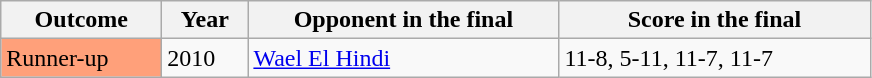<table class="sortable wikitable">
<tr>
<th width="100">Outcome</th>
<th width="50">Year</th>
<th width="200">Opponent in the final</th>
<th width="200">Score in the final</th>
</tr>
<tr>
<td bgcolor="ffa07a">Runner-up</td>
<td>2010</td>
<td>   <a href='#'>Wael El Hindi</a></td>
<td>11-8, 5-11, 11-7, 11-7</td>
</tr>
</table>
